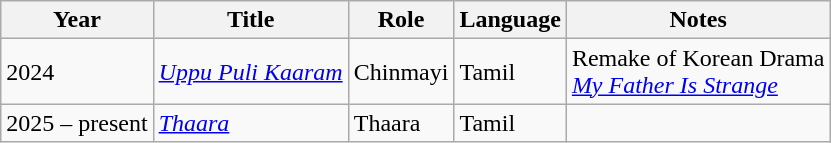<table class="wikitable sortable">
<tr>
<th>Year</th>
<th>Title</th>
<th>Role</th>
<th>Language</th>
<th>Notes</th>
</tr>
<tr>
<td>2024</td>
<td><em><a href='#'>Uppu Puli Kaaram</a></em></td>
<td>Chinmayi</td>
<td>Tamil</td>
<td>Remake of Korean Drama<br><em><a href='#'>My Father Is Strange</a></em></td>
</tr>
<tr>
<td>2025 – present</td>
<td><em><a href='#'>Thaara</a></em></td>
<td>Thaara</td>
<td>Tamil</td>
<td></td>
</tr>
</table>
